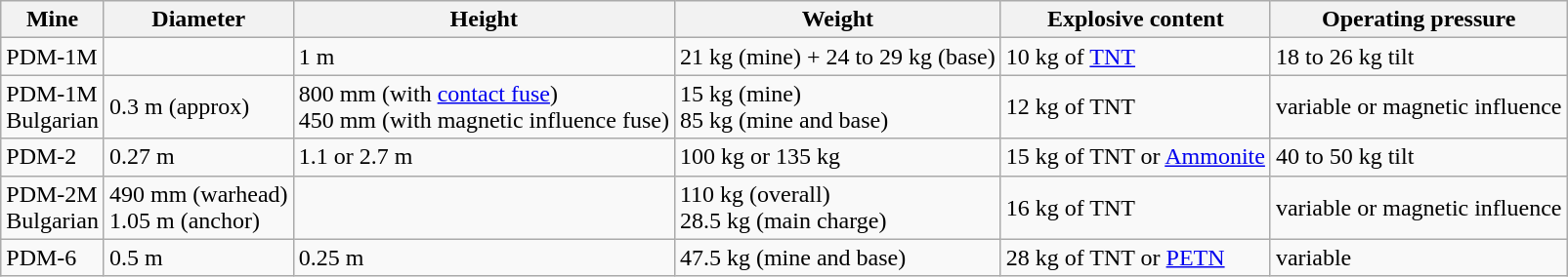<table class = wikitable>
<tr>
<th>Mine</th>
<th>Diameter</th>
<th>Height</th>
<th>Weight</th>
<th>Explosive content</th>
<th>Operating pressure</th>
</tr>
<tr>
<td>PDM-1M</td>
<td></td>
<td>1 m</td>
<td>21 kg (mine) + 24 to 29 kg (base)</td>
<td>10 kg of <a href='#'>TNT</a></td>
<td>18 to 26 kg tilt</td>
</tr>
<tr>
<td>PDM-1M <br> Bulgarian</td>
<td>0.3 m (approx)</td>
<td>800 mm (with <a href='#'>contact fuse</a>) <br> 450 mm (with magnetic influence fuse)</td>
<td>15 kg (mine) <br> 85 kg (mine and base)</td>
<td>12 kg of TNT</td>
<td>variable or magnetic influence</td>
</tr>
<tr>
<td>PDM-2</td>
<td>0.27 m</td>
<td>1.1 or 2.7 m</td>
<td>100 kg or 135 kg</td>
<td>15 kg of TNT or <a href='#'>Ammonite</a></td>
<td>40 to 50 kg tilt</td>
</tr>
<tr>
<td>PDM-2M <br> Bulgarian</td>
<td>490 mm (warhead) <br> 1.05 m (anchor)</td>
<td></td>
<td>110 kg (overall) <br> 28.5 kg (main charge)</td>
<td>16 kg of TNT</td>
<td>variable or magnetic influence</td>
</tr>
<tr>
<td>PDM-6</td>
<td>0.5 m</td>
<td>0.25 m</td>
<td>47.5 kg (mine and base)</td>
<td>28 kg of TNT or <a href='#'>PETN</a></td>
<td>variable</td>
</tr>
</table>
